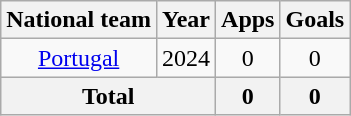<table class=wikitable style="text-align:center">
<tr>
<th>National team</th>
<th>Year</th>
<th>Apps</th>
<th>Goals</th>
</tr>
<tr>
<td rowspan="1"><a href='#'>Portugal</a></td>
<td>2024</td>
<td>0</td>
<td>0</td>
</tr>
<tr>
<th colspan="2">Total</th>
<th>0</th>
<th>0</th>
</tr>
</table>
